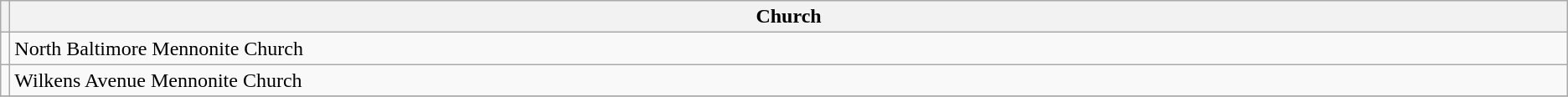<table class="wikitable">
<tr>
<th width="0%"></th>
<th width="100%">Church</th>
</tr>
<tr>
<td></td>
<td>North Baltimore Mennonite Church</td>
</tr>
<tr>
<td></td>
<td>Wilkens Avenue Mennonite Church</td>
</tr>
<tr>
</tr>
</table>
